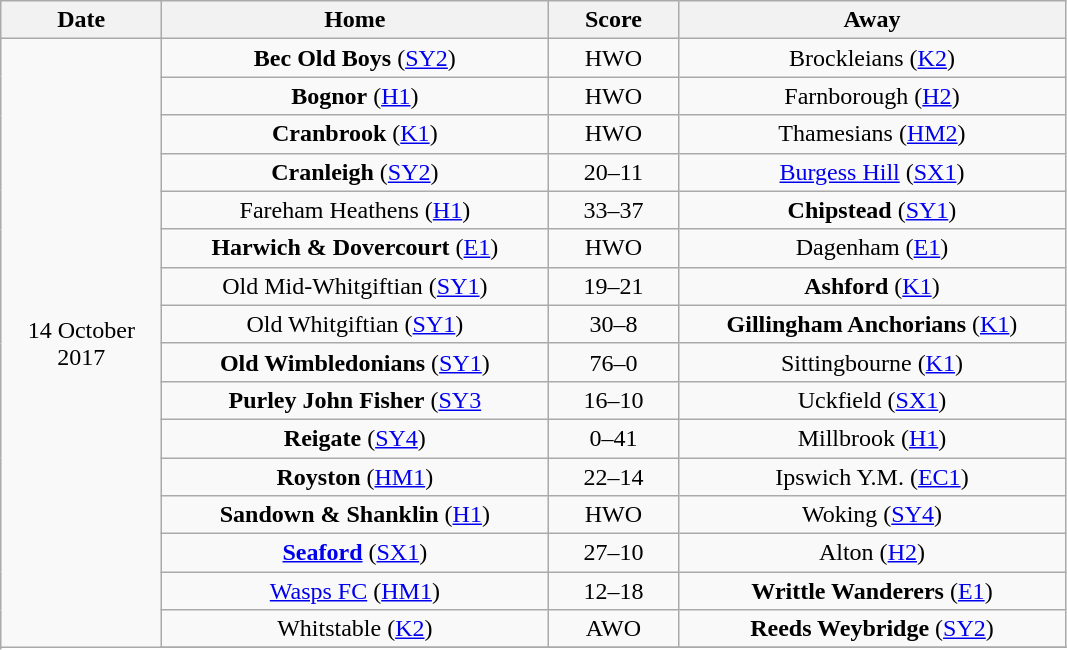<table class="wikitable" style="text-align: center">
<tr>
<th width=100>Date</th>
<th width=250>Home</th>
<th width=80>Score</th>
<th width=250>Away</th>
</tr>
<tr>
<td rowspan=23>14 October 2017</td>
<td><strong>Bec Old Boys</strong> (<a href='#'>SY2</a>)</td>
<td>HWO</td>
<td>Brockleians (<a href='#'>K2</a>)</td>
</tr>
<tr>
<td><strong>Bognor</strong> (<a href='#'>H1</a>)</td>
<td>HWO</td>
<td>Farnborough (<a href='#'>H2</a>)</td>
</tr>
<tr>
<td><strong>Cranbrook</strong> (<a href='#'>K1</a>)</td>
<td>HWO</td>
<td>Thamesians (<a href='#'>HM2</a>)</td>
</tr>
<tr>
<td><strong>Cranleigh</strong> (<a href='#'>SY2</a>)</td>
<td>20–11</td>
<td><a href='#'>Burgess Hill</a> (<a href='#'>SX1</a>)</td>
</tr>
<tr>
<td>Fareham Heathens (<a href='#'>H1</a>)</td>
<td>33–37</td>
<td><strong>Chipstead</strong> (<a href='#'>SY1</a>)</td>
</tr>
<tr>
<td><strong>Harwich & Dovercourt</strong> (<a href='#'>E1</a>)</td>
<td>HWO</td>
<td>Dagenham (<a href='#'>E1</a>)</td>
</tr>
<tr>
<td>Old Mid-Whitgiftian (<a href='#'>SY1</a>)</td>
<td>19–21</td>
<td><strong>Ashford</strong> (<a href='#'>K1</a>)</td>
</tr>
<tr>
<td>Old Whitgiftian (<a href='#'>SY1</a>)</td>
<td>30–8</td>
<td><strong>Gillingham Anchorians</strong> (<a href='#'>K1</a>)</td>
</tr>
<tr>
<td><strong>Old Wimbledonians</strong> (<a href='#'>SY1</a>)</td>
<td>76–0</td>
<td>Sittingbourne (<a href='#'>K1</a>)</td>
</tr>
<tr>
<td><strong>Purley John Fisher</strong> (<a href='#'>SY3</a></td>
<td>16–10</td>
<td>Uckfield (<a href='#'>SX1</a>)</td>
</tr>
<tr>
<td><strong>Reigate</strong> (<a href='#'>SY4</a>)</td>
<td>0–41</td>
<td>Millbrook (<a href='#'>H1</a>)</td>
</tr>
<tr>
<td><strong>Royston</strong> (<a href='#'>HM1</a>)</td>
<td>22–14</td>
<td>Ipswich Y.M. (<a href='#'>EC1</a>)</td>
</tr>
<tr>
<td><strong>Sandown & Shanklin</strong> (<a href='#'>H1</a>)</td>
<td>HWO</td>
<td>Woking (<a href='#'>SY4</a>)</td>
</tr>
<tr>
<td><strong><a href='#'>Seaford</a></strong> (<a href='#'>SX1</a>)</td>
<td>27–10</td>
<td>Alton (<a href='#'>H2</a>)</td>
</tr>
<tr>
<td><a href='#'>Wasps FC</a> (<a href='#'>HM1</a>)</td>
<td>12–18</td>
<td><strong>Writtle Wanderers</strong> (<a href='#'>E1</a>)</td>
</tr>
<tr>
<td>Whitstable (<a href='#'>K2</a>)</td>
<td>AWO</td>
<td><strong>Reeds Weybridge</strong> (<a href='#'>SY2</a>)</td>
</tr>
<tr>
</tr>
</table>
